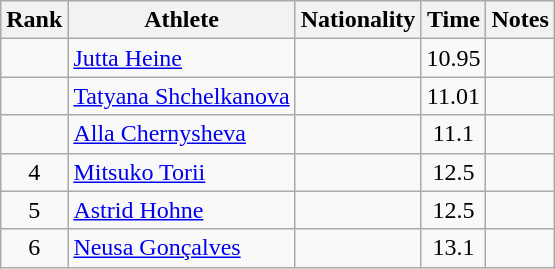<table class="wikitable sortable" style="text-align:center">
<tr>
<th>Rank</th>
<th>Athlete</th>
<th>Nationality</th>
<th>Time</th>
<th>Notes</th>
</tr>
<tr>
<td></td>
<td align=left><a href='#'>Jutta Heine</a></td>
<td align=left></td>
<td>10.95</td>
<td></td>
</tr>
<tr>
<td></td>
<td align=left><a href='#'>Tatyana Shchelkanova</a></td>
<td align=left></td>
<td>11.01</td>
<td></td>
</tr>
<tr>
<td></td>
<td align=left><a href='#'>Alla Chernysheva</a></td>
<td align=left></td>
<td>11.1</td>
<td></td>
</tr>
<tr>
<td>4</td>
<td align=left><a href='#'>Mitsuko Torii</a></td>
<td align=left></td>
<td>12.5</td>
<td></td>
</tr>
<tr>
<td>5</td>
<td align=left><a href='#'>Astrid Hohne</a></td>
<td align=left></td>
<td>12.5</td>
<td></td>
</tr>
<tr>
<td>6</td>
<td align=left><a href='#'>Neusa Gonçalves</a></td>
<td align=left></td>
<td>13.1</td>
<td></td>
</tr>
</table>
